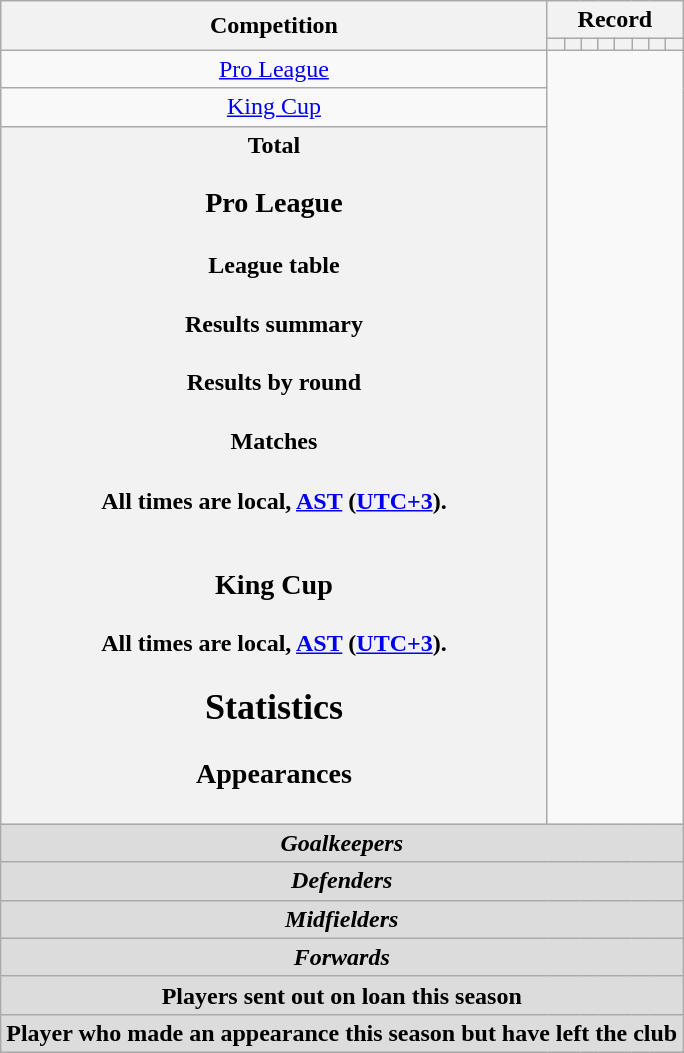<table class="wikitable" style="text-align: center">
<tr>
<th rowspan=2>Competition</th>
<th colspan=8>Record</th>
</tr>
<tr>
<th></th>
<th></th>
<th></th>
<th></th>
<th></th>
<th></th>
<th></th>
<th></th>
</tr>
<tr>
<td><a href='#'>Pro League</a><br></td>
</tr>
<tr>
<td><a href='#'>King Cup</a><br></td>
</tr>
<tr>
<th>Total<br>
<h3>Pro League</h3><h4>League table</h4><h4>Results summary</h4>
<h4>Results by round</h4><h4>Matches</h4>All times are local, <a href='#'>AST</a> (<a href='#'>UTC+3</a>).<br>


<br>




























<h3>King Cup</h3>
All times are local, <a href='#'>AST</a> (<a href='#'>UTC+3</a>).<br><h2>Statistics</h2><h3>Appearances</h3></th>
</tr>
<tr>
<th colspan=10 style=background:#dcdcdc; text-align:center><em>Goalkeepers</em><br>

</th>
</tr>
<tr>
<th colspan=10 style=background:#dcdcdc; text-align:center><em>Defenders</em><br>






</th>
</tr>
<tr>
<th colspan=10 style=background:#dcdcdc; text-align:center><em>Midfielders</em><br>











</th>
</tr>
<tr>
<th colspan=10 style=background:#dcdcdc; text-align:center><em>Forwards</em><br>



</th>
</tr>
<tr>
<th colspan=14 style=background:#dcdcdc; text-align:center>Players sent out on loan this season<br>
</th>
</tr>
<tr>
<th colspan=18 style=background:#dcdcdc; text-align:center>Player who made an appearance this season but have left the club<br>

</th>
</tr>
</table>
